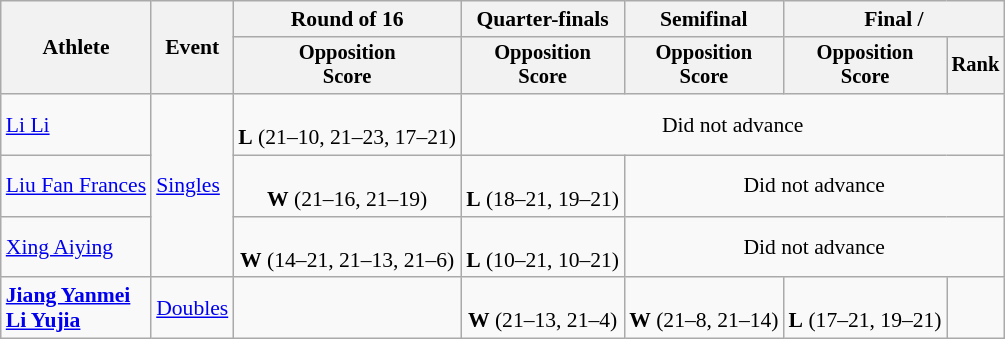<table class="wikitable" style="font-size:90%">
<tr>
<th rowspan="2">Athlete</th>
<th rowspan="2">Event</th>
<th>Round of 16</th>
<th>Quarter-finals</th>
<th>Semifinal</th>
<th colspan="2">Final / </th>
</tr>
<tr style="font-size:95%">
<th>Opposition<br>Score</th>
<th>Opposition<br>Score</th>
<th>Opposition<br>Score</th>
<th>Opposition<br>Score</th>
<th>Rank</th>
</tr>
<tr align="center">
<td align="left"><a href='#'>Li Li</a></td>
<td rowspan="3" align="left"><a href='#'>Singles</a></td>
<td><br><strong>L</strong> (21–10, 21–23, 17–21)</td>
<td colspan="4">Did not advance</td>
</tr>
<tr align="center">
<td align="left"><a href='#'>Liu Fan Frances</a></td>
<td><br><strong>W</strong> (21–16, 21–19)</td>
<td><br><strong>L</strong> (18–21, 19–21)</td>
<td colspan="3">Did not advance</td>
</tr>
<tr align="center">
<td align="left"><a href='#'>Xing Aiying</a></td>
<td><br><strong>W</strong> (14–21, 21–13, 21–6)</td>
<td><br><strong>L</strong> (10–21, 10–21)</td>
<td colspan="3">Did not advance</td>
</tr>
<tr align="center">
<td align="left"><strong><a href='#'>Jiang Yanmei</a><br><a href='#'>Li Yujia</a></strong></td>
<td><a href='#'>Doubles</a></td>
<td></td>
<td><br><strong>W</strong> (21–13, 21–4)</td>
<td><br><strong>W</strong> (21–8, 21–14)</td>
<td><br><strong>L</strong> (17–21, 19–21)</td>
<td></td>
</tr>
</table>
